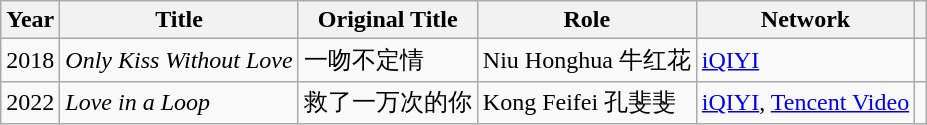<table class="wikitable">
<tr>
<th>Year</th>
<th>Title</th>
<th>Original Title</th>
<th>Role</th>
<th>Network</th>
<th></th>
</tr>
<tr>
<td>2018</td>
<td><em>Only Kiss Without Love</em></td>
<td>一吻不定情</td>
<td>Niu Honghua 牛红花</td>
<td><a href='#'>iQIYI</a></td>
<td></td>
</tr>
<tr>
<td>2022</td>
<td><em>Love in a Loop</em></td>
<td>救了一万次的你</td>
<td>Kong Feifei 孔斐斐</td>
<td><a href='#'>iQIYI</a>, <a href='#'>Tencent Video</a></td>
<td></td>
</tr>
</table>
